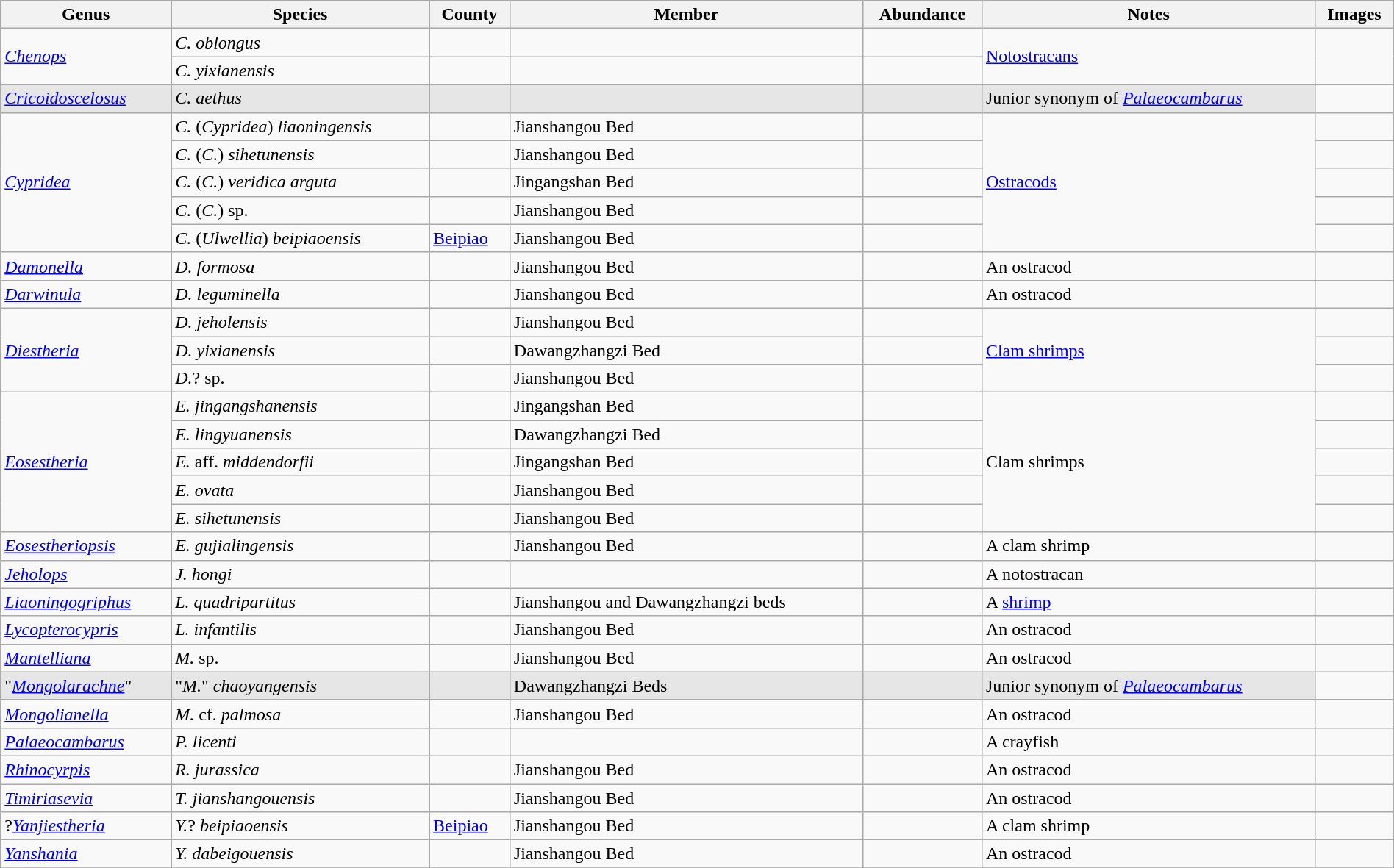<table class="wikitable" align="center" width="100%">
<tr>
<th>Genus</th>
<th>Species</th>
<th>County</th>
<th>Member</th>
<th>Abundance</th>
<th>Notes</th>
<th>Images</th>
</tr>
<tr>
<td rowspan=2><em><a href='#'>Chenops</a></em></td>
<td><em>C. oblongus</em></td>
<td></td>
<td></td>
<td></td>
<td rowspan=2><a href='#'>Notostracans</a></td>
<td rowspan="2"></td>
</tr>
<tr>
<td><em>C. yixianensis</em></td>
<td></td>
<td></td>
<td></td>
</tr>
<tr>
<td style="background:#E6E6E6;"><em><a href='#'>Cricoidoscelosus</a></em></td>
<td style="background:#E6E6E6;"><em>C. aethus</em></td>
<td style="background:#E6E6E6;"></td>
<td style="background:#E6E6E6;"></td>
<td style="background:#E6E6E6;"></td>
<td style="background:#E6E6E6;">Junior synonym of <em><a href='#'>Palaeocambarus</a></em></td>
<td></td>
</tr>
<tr>
<td rowspan=5><em><a href='#'>Cypridea</a></em></td>
<td><em>C.</em> (<em>Cypridea</em>) <em>liaoningensis</em></td>
<td></td>
<td>Jianshangou Bed</td>
<td></td>
<td rowspan=5><a href='#'>Ostracods</a></td>
<td></td>
</tr>
<tr>
<td><em>C.</em> (<em>C.</em>) <em>sihetunensis</em></td>
<td></td>
<td>Jianshangou Bed</td>
<td></td>
<td></td>
</tr>
<tr>
<td><em>C.</em> (<em>C.</em>) <em>veridica arguta</em></td>
<td></td>
<td>Jingangshan Bed</td>
<td></td>
<td></td>
</tr>
<tr>
<td><em>C.</em> (<em>C.</em>) sp.</td>
<td></td>
<td>Jianshangou Bed</td>
<td></td>
<td></td>
</tr>
<tr>
<td><em>C.</em> (<em>Ulwellia</em>) <em>beipiaoensis</em></td>
<td><a href='#'>Beipiao</a></td>
<td>Jianshangou Bed</td>
<td></td>
<td></td>
</tr>
<tr>
<td><em><a href='#'>Damonella</a></em></td>
<td><em>D. formosa</em></td>
<td></td>
<td>Jianshangou Bed</td>
<td></td>
<td>An ostracod</td>
<td></td>
</tr>
<tr>
<td><em><a href='#'>Darwinula</a></em></td>
<td><em>D. leguminella</em></td>
<td></td>
<td>Jianshangou Bed</td>
<td></td>
<td>An ostracod</td>
<td></td>
</tr>
<tr>
<td rowspan=3><em><a href='#'>Diestheria</a></em></td>
<td><em>D. jeholensis</em></td>
<td></td>
<td>Jianshangou Bed</td>
<td></td>
<td rowspan=3><a href='#'>Clam shrimps</a></td>
<td></td>
</tr>
<tr>
<td><em>D. yixianensis</em></td>
<td></td>
<td>Dawangzhangzi Bed</td>
<td></td>
<td></td>
</tr>
<tr>
<td><em>D.</em>? sp.</td>
<td></td>
<td>Jianshangou Bed</td>
<td></td>
<td></td>
</tr>
<tr>
<td rowspan=5><em><a href='#'>Eosestheria</a></em></td>
<td><em>E. jingangshanensis</em></td>
<td></td>
<td>Jingangshan Bed</td>
<td></td>
<td rowspan=5>Clam shrimps</td>
<td></td>
</tr>
<tr>
<td><em>E. lingyuanensis</em></td>
<td></td>
<td>Dawangzhangzi Bed</td>
<td></td>
<td></td>
</tr>
<tr>
<td><em>E.</em> aff. <em>middendorfii</em></td>
<td></td>
<td>Jingangshan Bed</td>
<td></td>
<td></td>
</tr>
<tr>
<td><em>E. ovata</em></td>
<td></td>
<td>Jianshangou Bed</td>
<td></td>
<td></td>
</tr>
<tr>
<td><em>E. sihetunensis</em></td>
<td></td>
<td>Jianshangou Bed</td>
<td></td>
<td></td>
</tr>
<tr>
<td><em><a href='#'>Eosestheriopsis</a></em></td>
<td><em>E. gujialingensis</em></td>
<td></td>
<td>Jianshangou Bed</td>
<td></td>
<td>A clam shrimp</td>
<td></td>
</tr>
<tr>
<td><em><a href='#'>Jeholops</a></em></td>
<td><em>J. hongi</em></td>
<td></td>
<td></td>
<td></td>
<td>A notostracan</td>
<td></td>
</tr>
<tr>
<td><em><a href='#'>Liaoningogriphus</a></em></td>
<td><em>L. quadripartitus</em></td>
<td></td>
<td>Jianshangou and Dawangzhangzi beds</td>
<td></td>
<td>A <a href='#'>shrimp</a></td>
<td></td>
</tr>
<tr>
<td><em><a href='#'>Lycopterocypris</a></em></td>
<td><em>L. infantilis</em></td>
<td></td>
<td>Jianshangou Bed</td>
<td></td>
<td>An ostracod</td>
<td></td>
</tr>
<tr>
<td><em><a href='#'>Mantelliana</a></em></td>
<td><em>M.</em> sp.</td>
<td></td>
<td>Jianshangou Bed</td>
<td></td>
<td>An ostracod</td>
<td></td>
</tr>
<tr>
<td style="background:#E6E6E6;">"<a href='#'><em>Mongolarachne</em></a>"</td>
<td style="background:#E6E6E6;">"<em>M.</em>" <em>chaoyangensis</em></td>
<td style="background:#E6E6E6;"></td>
<td style="background:#E6E6E6;">Dawangzhangzi Beds</td>
<td style="background:#E6E6E6;"></td>
<td style="background:#E6E6E6;">Junior synonym of <em><a href='#'>Palaeocambarus</a></em></td>
<td></td>
</tr>
<tr>
<td><em><a href='#'>Mongolianella</a></em></td>
<td><em>M.</em> cf. <em>palmosa</em></td>
<td></td>
<td>Jianshangou Bed</td>
<td></td>
<td>An ostracod</td>
<td></td>
</tr>
<tr>
<td><em><a href='#'>Palaeocambarus</a></em></td>
<td><em>P. licenti</em></td>
<td></td>
<td></td>
<td></td>
<td>A crayfish</td>
<td></td>
</tr>
<tr>
<td><em><a href='#'>Rhinocyrpis</a></em></td>
<td><em>R. jurassica</em></td>
<td></td>
<td>Jianshangou Bed</td>
<td></td>
<td>An ostracod</td>
<td></td>
</tr>
<tr>
<td><em><a href='#'>Timiriasevia</a></em></td>
<td><em>T. jianshangouensis</em></td>
<td></td>
<td>Jianshangou Bed</td>
<td></td>
<td>An ostracod</td>
<td></td>
</tr>
<tr>
<td>?<em><a href='#'>Yanjiestheria</a></em></td>
<td><em>Y.</em>? <em>beipiaoensis</em></td>
<td><a href='#'>Beipiao</a></td>
<td>Jianshangou Bed</td>
<td></td>
<td>A clam shrimp</td>
<td></td>
</tr>
<tr>
<td><em><a href='#'>Yanshania</a></em></td>
<td><em>Y. dabeigouensis</em></td>
<td></td>
<td>Jianshangou Bed</td>
<td></td>
<td>An ostracod</td>
<td></td>
</tr>
<tr>
</tr>
</table>
